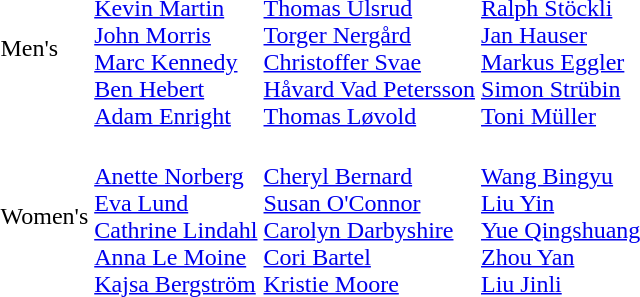<table>
<tr>
<td>Men's<br></td>
<td><br><a href='#'>Kevin Martin</a><br><a href='#'>John Morris</a><br><a href='#'>Marc Kennedy</a><br><a href='#'>Ben Hebert</a><br><a href='#'>Adam Enright</a></td>
<td><br><a href='#'>Thomas Ulsrud</a><br><a href='#'>Torger Nergård</a><br><a href='#'>Christoffer Svae</a><br><a href='#'>Håvard Vad Petersson</a><br><a href='#'>Thomas Løvold</a></td>
<td><br><a href='#'>Ralph Stöckli</a><br><a href='#'>Jan Hauser</a><br><a href='#'>Markus Eggler</a><br><a href='#'>Simon Strübin</a><br><a href='#'>Toni Müller</a></td>
</tr>
<tr>
<td>Women's<br></td>
<td><br><a href='#'>Anette Norberg</a><br><a href='#'>Eva Lund</a><br><a href='#'>Cathrine Lindahl</a><br><a href='#'>Anna Le Moine</a><br><a href='#'>Kajsa Bergström</a></td>
<td><br><a href='#'>Cheryl Bernard</a><br><a href='#'>Susan O'Connor</a><br><a href='#'>Carolyn Darbyshire</a><br><a href='#'>Cori Bartel</a><br><a href='#'>Kristie Moore</a></td>
<td><br><a href='#'>Wang Bingyu</a><br><a href='#'>Liu Yin</a><br><a href='#'>Yue Qingshuang</a><br><a href='#'>Zhou Yan</a><br><a href='#'>Liu Jinli</a></td>
</tr>
</table>
